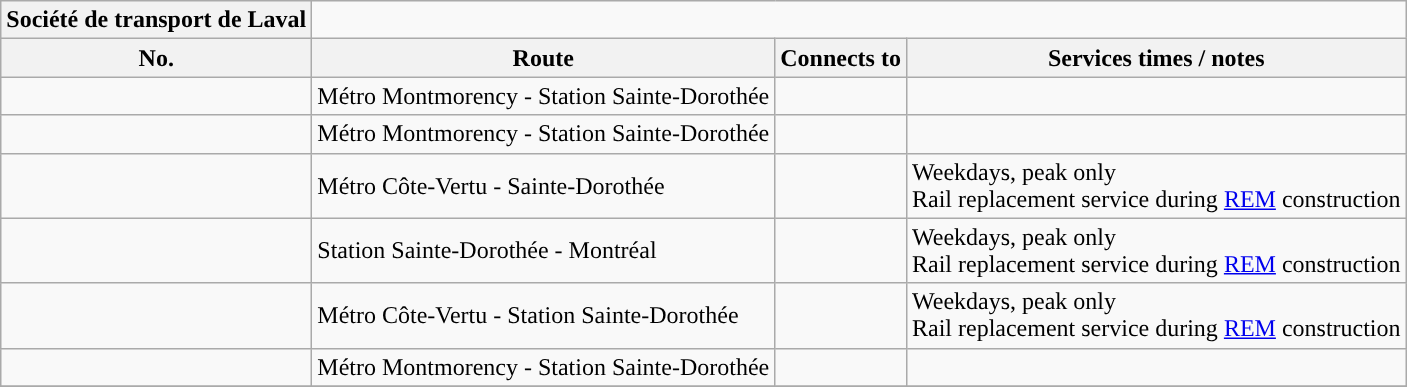<table class="wikitable">
<tr>
<th style="background: #">Société de transport de Laval</th>
</tr>
<tr>
<th>No.</th>
<th>Route</th>
<th>Connects to</th>
<th>Services times / notes</th>
</tr>
<tr>
<td></td>
<td>Métro Montmorency - Station Sainte-Dorothée</td>
<td></td>
<td></td>
</tr>
<tr>
<td></td>
<td>Métro Montmorency - Station Sainte-Dorothée</td>
<td></td>
<td></td>
</tr>
<tr>
<td></td>
<td>Métro Côte-Vertu - Sainte-Dorothée</td>
<td></td>
<td>Weekdays, peak only<br>Rail replacement service during <a href='#'>REM</a> construction</td>
</tr>
<tr>
<td></td>
<td>Station Sainte-Dorothée - Montréal</td>
<td></td>
<td>Weekdays, peak only<br>Rail replacement service during <a href='#'>REM</a> construction</td>
</tr>
<tr>
<td></td>
<td>Métro Côte-Vertu - Station Sainte-Dorothée</td>
<td></td>
<td>Weekdays, peak only<br>Rail replacement service during <a href='#'>REM</a> construction</td>
</tr>
<tr>
<td></td>
<td>Métro Montmorency - Station Sainte-Dorothée</td>
<td></td>
<td></td>
</tr>
<tr>
</tr>
</table>
